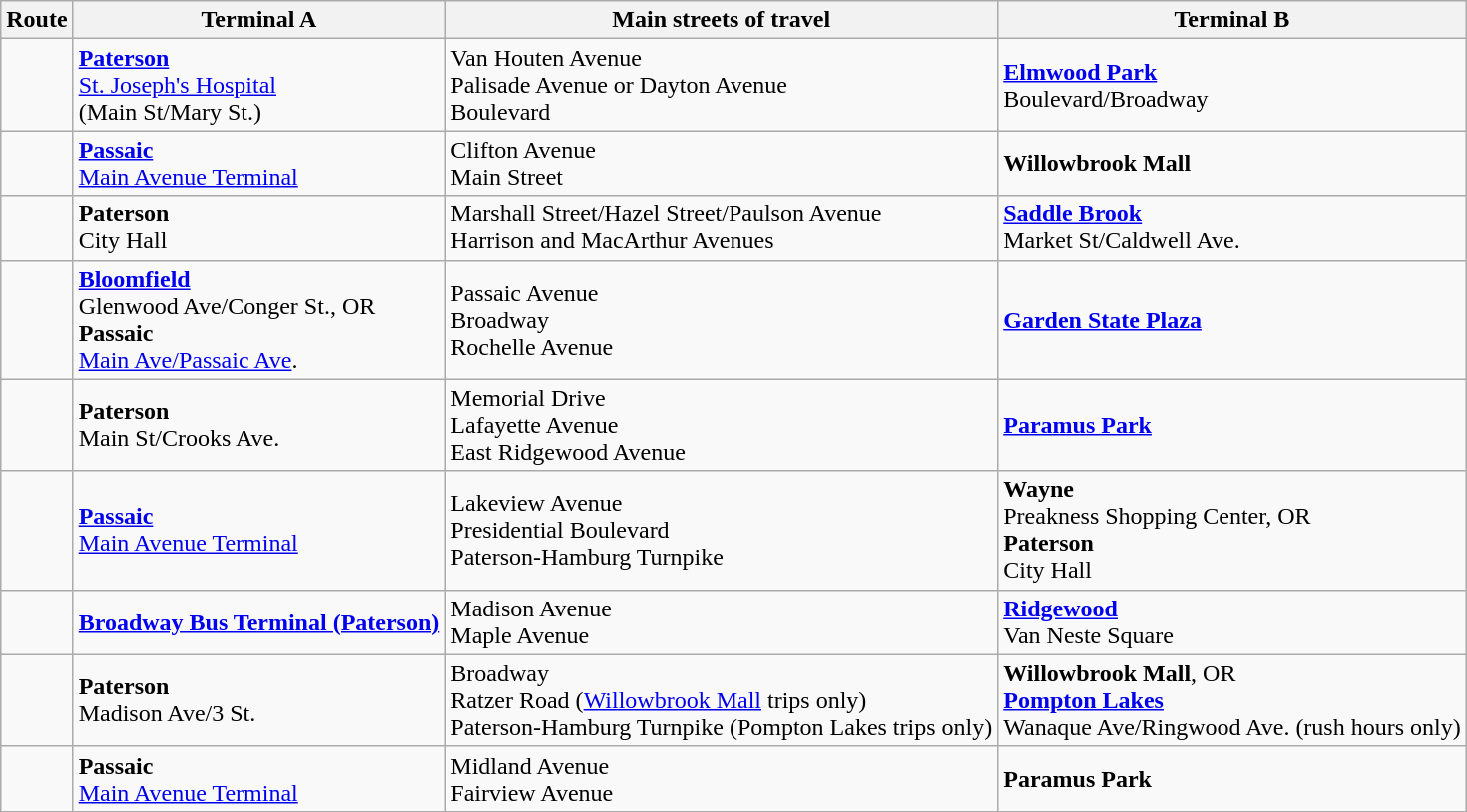<table class="wikitable">
<tr>
<th>Route</th>
<th>Terminal A</th>
<th>Main streets of travel</th>
<th>Terminal B</th>
</tr>
<tr>
<td></td>
<td><strong><a href='#'>Paterson</a></strong><br><a href='#'>St. Joseph's Hospital</a><br>(Main St/Mary St.)</td>
<td>Van Houten Avenue<br>Palisade Avenue or Dayton Avenue<br>Boulevard</td>
<td><strong><a href='#'>Elmwood Park</a></strong><br>Boulevard/Broadway</td>
</tr>
<tr>
<td></td>
<td><strong><a href='#'>Passaic</a></strong><br><a href='#'>Main Avenue Terminal</a></td>
<td>Clifton Avenue<br>Main Street</td>
<td><strong>Willowbrook Mall</strong></td>
</tr>
<tr>
<td></td>
<td><strong>Paterson</strong><br>City Hall</td>
<td>Marshall Street/Hazel Street/Paulson Avenue<br>Harrison and MacArthur Avenues</td>
<td><strong><a href='#'>Saddle Brook</a></strong><br>Market St/Caldwell Ave.</td>
</tr>
<tr>
<td></td>
<td><strong><a href='#'>Bloomfield</a></strong><br>Glenwood Ave/Conger St., OR<br><strong>Passaic</strong><br><a href='#'>Main Ave/Passaic Ave</a>.</td>
<td>Passaic Avenue<br>Broadway<br>Rochelle Avenue</td>
<td><strong><a href='#'>Garden State Plaza</a></strong></td>
</tr>
<tr>
<td> </td>
<td><strong>Paterson</strong><br>Main St/Crooks Ave.</td>
<td>Memorial Drive<br>Lafayette Avenue<br>East Ridgewood Avenue</td>
<td><strong><a href='#'>Paramus Park</a></strong></td>
</tr>
<tr>
<td></td>
<td><strong><a href='#'>Passaic</a></strong><br><a href='#'>Main Avenue Terminal</a></td>
<td>Lakeview Avenue<br>Presidential Boulevard<br>Paterson-Hamburg Turnpike</td>
<td><strong>Wayne</strong><br>Preakness Shopping Center, OR<br><strong>Paterson</strong><br>City Hall</td>
</tr>
<tr>
<td> </td>
<td><strong><a href='#'>Broadway Bus Terminal (Paterson)</a></strong></td>
<td>Madison Avenue<br>Maple Avenue</td>
<td><strong><a href='#'>Ridgewood</a></strong><br>Van Neste Square</td>
</tr>
<tr>
<td> </td>
<td><strong>Paterson</strong><br>Madison Ave/3 St.</td>
<td>Broadway<br>Ratzer Road (<a href='#'>Willowbrook Mall</a> trips only)<br>Paterson-Hamburg Turnpike (Pompton Lakes trips only)</td>
<td><strong>Willowbrook Mall</strong>, OR<br><strong><a href='#'>Pompton Lakes</a></strong><br>Wanaque Ave/Ringwood Ave. (rush hours only)</td>
</tr>
<tr>
<td></td>
<td><strong>Passaic</strong><br><a href='#'>Main Avenue Terminal</a></td>
<td>Midland Avenue<br>Fairview Avenue</td>
<td><strong>Paramus Park</strong></td>
</tr>
</table>
